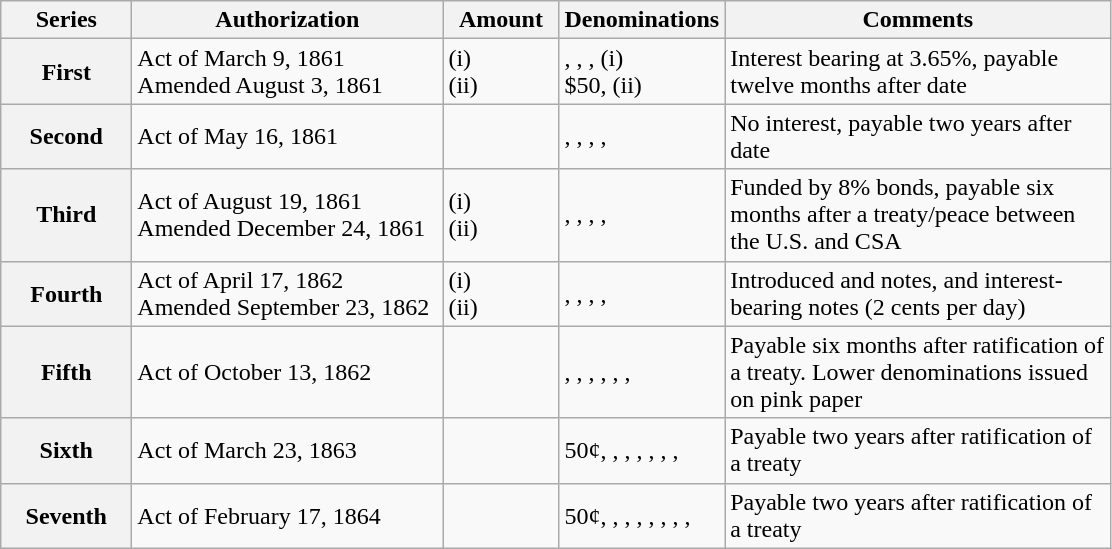<table class="wikitable">
<tr>
<th scope="col" style="width:80px;">Series</th>
<th scope="col" style="width:200px;">Authorization</th>
<th scope="col" style="width:70px;">Amount</th>
<th scope="col" style="width:40px;">Denominations</th>
<th scope="col" style="width:250px;">Comments</th>
</tr>
<tr>
<th scope="row">First</th>
<td>Act of March 9, 1861<br>Amended August 3, 1861</td>
<td> (i)<br> (ii)</td>
<td>, , ,  (i)<br>$50,  (ii)</td>
<td>Interest bearing at 3.65%, payable twelve months after date</td>
</tr>
<tr>
<th scope="row">Second</th>
<td>Act of May 16, 1861</td>
<td></td>
<td>, , , , </td>
<td>No interest, payable two years after date</td>
</tr>
<tr>
<th scope="row">Third</th>
<td>Act of August 19, 1861<br>Amended December 24, 1861</td>
<td> (i)<br> (ii)</td>
<td>, , , , </td>
<td>Funded by 8% bonds, payable six months after a treaty/peace between the U.S. and CSA</td>
</tr>
<tr>
<th scope="row">Fourth</th>
<td>Act of April 17, 1862<br>Amended September 23, 1862</td>
<td> (i)<br> (ii)</td>
<td>, , , , </td>
<td>Introduced  and  notes, and  interest-bearing notes (2 cents per day)</td>
</tr>
<tr>
<th scope="row">Fifth</th>
<td>Act of October 13, 1862</td>
<td></td>
<td>, , , , , , </td>
<td>Payable six months after ratification of a treaty. Lower denominations issued on pink paper</td>
</tr>
<tr>
<th scope="row">Sixth</th>
<td>Act of March 23, 1863</td>
<td></td>
<td>50¢, , , , , , , </td>
<td>Payable two years after ratification of a treaty</td>
</tr>
<tr>
<th scope="row">Seventh</th>
<td>Act of February 17, 1864</td>
<td></td>
<td>50¢, , , , , , , , </td>
<td>Payable two years after ratification of a treaty</td>
</tr>
</table>
